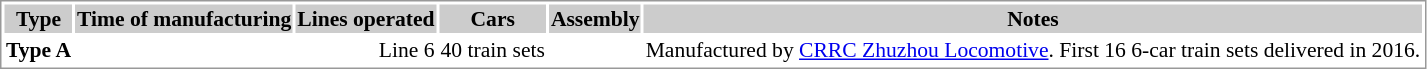<table border=0 style="border: 1px solid #999; background-color:white; text-align:right;font-size:90%">
<tr align="center" bgcolor=#cccccc>
<th>Type</th>
<th>Time of manufacturing</th>
<th>Lines operated</th>
<th>Cars</th>
<th>Assembly</th>
<th>Notes</th>
</tr>
<tr>
<td><strong>Type A</strong></td>
<td></td>
<td>Line 6</td>
<td>40 train sets</td>
<td></td>
<td>Manufactured by <a href='#'>CRRC Zhuzhou Locomotive</a>. First 16 6-car train sets delivered in 2016.</td>
</tr>
</table>
